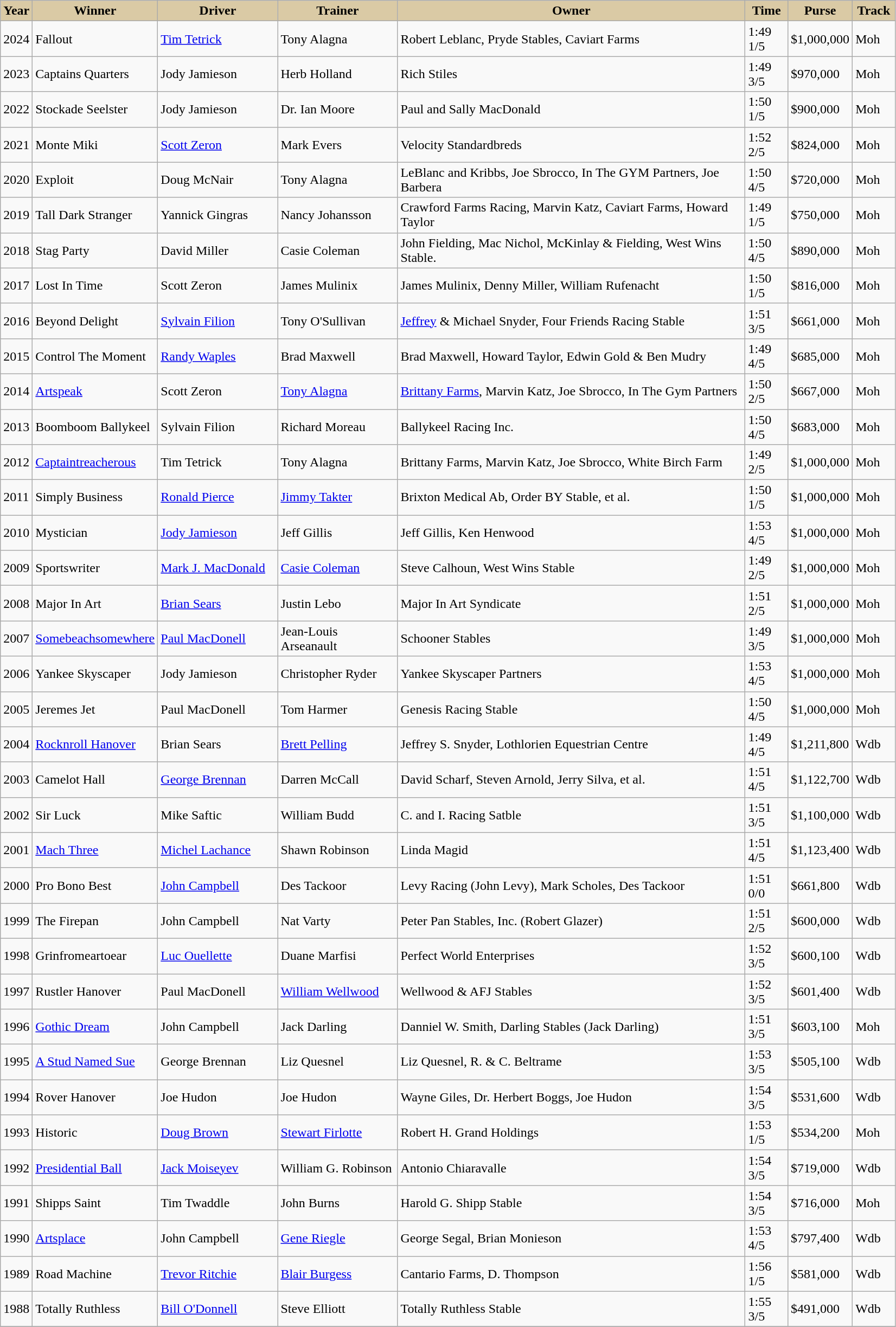<table class="wikitable sortable">
<tr>
<th style="background-color:#DACAA5; width:30px">Year<br></th>
<th style="background-color:#DACAA5; width:130px">Winner<br></th>
<th style="background-color:#DACAA5; width:140px">Driver<br></th>
<th style="background-color:#DACAA5; width:140px">Trainer<br></th>
<th style="background-color:#DACAA5; width:420px">Owner<br></th>
<th style="background-color:#DACAA5; width:45px">Time <br></th>
<th style="background-color:#DACAA5; width:45px">Purse<br></th>
<th style="background-color:#DACAA5; width:45px">Track<br></th>
</tr>
<tr>
<td>2024</td>
<td>Fallout</td>
<td><a href='#'>Tim Tetrick</a></td>
<td>Tony Alagna</td>
<td>Robert Leblanc, Pryde Stables, Caviart Farms</td>
<td>1:49 1/5</td>
<td>$1,000,000</td>
<td>Moh</td>
</tr>
<tr>
<td>2023</td>
<td>Captains Quarters</td>
<td>Jody Jamieson</td>
<td>Herb Holland</td>
<td>Rich Stiles</td>
<td>1:49 3/5</td>
<td>$970,000</td>
<td>Moh</td>
</tr>
<tr>
<td>2022</td>
<td>Stockade Seelster</td>
<td>Jody Jamieson</td>
<td>Dr. Ian Moore</td>
<td>Paul and Sally MacDonald</td>
<td>1:50 1/5</td>
<td>$900,000</td>
<td>Moh</td>
</tr>
<tr>
<td>2021</td>
<td>Monte Miki</td>
<td><a href='#'>Scott Zeron</a></td>
<td>Mark Evers</td>
<td>Velocity Standardbreds</td>
<td>1:52 2/5</td>
<td>$824,000</td>
<td>Moh</td>
</tr>
<tr>
<td>2020</td>
<td>Exploit</td>
<td>Doug McNair</td>
<td>Tony Alagna</td>
<td>LeBlanc and Kribbs, Joe Sbrocco, In The GYM Partners, Joe Barbera</td>
<td>1:50 4/5</td>
<td>$720,000</td>
<td>Moh</td>
</tr>
<tr>
<td>2019</td>
<td>Tall Dark Stranger</td>
<td>Yannick Gingras</td>
<td>Nancy Johansson</td>
<td>Crawford Farms Racing, Marvin Katz, Caviart Farms, Howard Taylor</td>
<td>1:49 1/5</td>
<td>$750,000</td>
<td>Moh</td>
</tr>
<tr>
<td>2018</td>
<td>Stag Party</td>
<td>David Miller</td>
<td>Casie Coleman</td>
<td>John Fielding, Mac Nichol, McKinlay & Fielding, West Wins Stable.</td>
<td>1:50 4/5</td>
<td>$890,000</td>
<td>Moh</td>
</tr>
<tr>
<td>2017</td>
<td>Lost In Time</td>
<td>Scott Zeron</td>
<td>James Mulinix</td>
<td>James Mulinix, Denny Miller, William Rufenacht</td>
<td>1:50 1/5</td>
<td>$816,000</td>
<td>Moh</td>
</tr>
<tr>
<td>2016</td>
<td>Beyond Delight</td>
<td><a href='#'>Sylvain Filion</a></td>
<td>Tony O'Sullivan</td>
<td><a href='#'>Jeffrey</a> & Michael Snyder, Four Friends Racing Stable</td>
<td>1:51 3/5</td>
<td>$661,000</td>
<td>Moh</td>
</tr>
<tr>
<td>2015</td>
<td>Control The Moment</td>
<td><a href='#'>Randy Waples</a></td>
<td>Brad Maxwell</td>
<td>Brad Maxwell, Howard Taylor, Edwin Gold & Ben Mudry</td>
<td>1:49 4/5</td>
<td>$685,000</td>
<td>Moh</td>
</tr>
<tr>
<td>2014</td>
<td><a href='#'>Artspeak</a></td>
<td>Scott Zeron</td>
<td><a href='#'>Tony Alagna</a></td>
<td><a href='#'>Brittany Farms</a>, Marvin Katz, Joe Sbrocco, In The Gym Partners</td>
<td>1:50 2/5</td>
<td>$667,000</td>
<td>Moh</td>
</tr>
<tr>
<td>2013</td>
<td>Boomboom Ballykeel</td>
<td>Sylvain Filion</td>
<td>Richard Moreau</td>
<td>Ballykeel Racing Inc.</td>
<td>1:50 4/5</td>
<td>$683,000</td>
<td>Moh</td>
</tr>
<tr>
<td>2012</td>
<td><a href='#'>Captaintreacherous</a></td>
<td>Tim Tetrick</td>
<td>Tony Alagna</td>
<td>Brittany Farms, Marvin Katz, Joe Sbrocco, White Birch Farm</td>
<td>1:49 2/5</td>
<td>$1,000,000</td>
<td>Moh</td>
</tr>
<tr>
<td>2011</td>
<td>Simply Business</td>
<td><a href='#'>Ronald Pierce</a></td>
<td><a href='#'>Jimmy Takter</a></td>
<td>Brixton Medical Ab, Order BY Stable, et al.</td>
<td>1:50 1/5</td>
<td>$1,000,000</td>
<td>Moh</td>
</tr>
<tr>
<td>2010</td>
<td>Mystician</td>
<td><a href='#'>Jody Jamieson</a></td>
<td>Jeff Gillis</td>
<td>Jeff Gillis, Ken Henwood</td>
<td>1:53 4/5</td>
<td>$1,000,000</td>
<td>Moh</td>
</tr>
<tr>
<td>2009</td>
<td>Sportswriter</td>
<td><a href='#'>Mark J. MacDonald</a></td>
<td><a href='#'>Casie Coleman</a></td>
<td>Steve Calhoun, West Wins Stable</td>
<td>1:49 2/5</td>
<td>$1,000,000</td>
<td>Moh</td>
</tr>
<tr>
<td>2008</td>
<td>Major In Art</td>
<td><a href='#'>Brian Sears</a></td>
<td>Justin Lebo</td>
<td>Major In Art Syndicate</td>
<td>1:51 2/5</td>
<td>$1,000,000</td>
<td>Moh</td>
</tr>
<tr>
<td>2007</td>
<td><a href='#'>Somebeachsomewhere</a></td>
<td><a href='#'>Paul MacDonell</a></td>
<td>Jean-Louis Arseanault</td>
<td>Schooner Stables</td>
<td>1:49 3/5</td>
<td>$1,000,000</td>
<td>Moh</td>
</tr>
<tr>
<td>2006</td>
<td>Yankee Skyscaper </td>
<td>Jody Jamieson</td>
<td>Christopher Ryder</td>
<td>Yankee Skyscaper Partners</td>
<td>1:53 4/5</td>
<td>$1,000,000</td>
<td>Moh</td>
</tr>
<tr>
<td>2005</td>
<td>Jeremes Jet</td>
<td>Paul MacDonell</td>
<td>Tom Harmer</td>
<td>Genesis Racing Stable</td>
<td>1:50 4/5</td>
<td>$1,000,000</td>
<td>Moh</td>
</tr>
<tr>
<td>2004</td>
<td><a href='#'>Rocknroll Hanover</a></td>
<td>Brian Sears</td>
<td><a href='#'>Brett Pelling</a></td>
<td>Jeffrey S. Snyder, Lothlorien Equestrian Centre</td>
<td>1:49 4/5</td>
<td>$1,211,800</td>
<td>Wdb</td>
</tr>
<tr>
<td>2003</td>
<td>Camelot Hall</td>
<td><a href='#'>George Brennan</a></td>
<td>Darren McCall</td>
<td>David Scharf, Steven Arnold, Jerry Silva, et al.</td>
<td>1:51 4/5</td>
<td>$1,122,700</td>
<td>Wdb</td>
</tr>
<tr>
<td>2002</td>
<td>Sir Luck</td>
<td>Mike Saftic</td>
<td>William Budd</td>
<td>C. and I. Racing Satble</td>
<td>1:51 3/5</td>
<td>$1,100,000</td>
<td>Wdb</td>
</tr>
<tr>
<td>2001</td>
<td><a href='#'>Mach Three</a></td>
<td><a href='#'>Michel Lachance</a></td>
<td>Shawn Robinson</td>
<td>Linda Magid</td>
<td>1:51 4/5</td>
<td>$1,123,400</td>
<td>Wdb</td>
</tr>
<tr>
<td>2000</td>
<td>Pro Bono Best</td>
<td><a href='#'>John Campbell</a></td>
<td>Des Tackoor</td>
<td>Levy Racing (John Levy), Mark Scholes, Des Tackoor</td>
<td>1:51 0/0</td>
<td>$661,800</td>
<td>Wdb</td>
</tr>
<tr>
<td>1999</td>
<td>The Firepan</td>
<td>John Campbell</td>
<td>Nat Varty</td>
<td>Peter Pan Stables, Inc. (Robert Glazer)</td>
<td>1:51 2/5</td>
<td>$600,000</td>
<td>Wdb</td>
</tr>
<tr>
<td>1998</td>
<td>Grinfromeartoear</td>
<td><a href='#'>Luc Ouellette</a></td>
<td>Duane Marfisi</td>
<td>Perfect World Enterprises</td>
<td>1:52 3/5</td>
<td>$600,100</td>
<td>Wdb</td>
</tr>
<tr>
<td>1997</td>
<td>Rustler Hanover</td>
<td>Paul MacDonell</td>
<td><a href='#'>William Wellwood</a></td>
<td>Wellwood & AFJ Stables</td>
<td>1:52 3/5</td>
<td>$601,400</td>
<td>Wdb</td>
</tr>
<tr>
<td>1996</td>
<td><a href='#'>Gothic Dream</a></td>
<td>John Campbell</td>
<td>Jack Darling</td>
<td>Danniel W. Smith, Darling Stables (Jack Darling)</td>
<td>1:51 3/5</td>
<td>$603,100</td>
<td>Moh</td>
</tr>
<tr>
<td>1995</td>
<td><a href='#'>A Stud Named Sue</a></td>
<td>George Brennan</td>
<td>Liz Quesnel</td>
<td>Liz Quesnel, R. & C. Beltrame</td>
<td>1:53 3/5</td>
<td>$505,100</td>
<td>Wdb</td>
</tr>
<tr>
<td>1994</td>
<td>Rover Hanover</td>
<td>Joe Hudon</td>
<td>Joe Hudon</td>
<td>Wayne Giles, Dr. Herbert Boggs, Joe Hudon</td>
<td>1:54 3/5</td>
<td>$531,600</td>
<td>Wdb</td>
</tr>
<tr>
<td>1993</td>
<td>Historic</td>
<td><a href='#'>Doug Brown</a></td>
<td><a href='#'>Stewart Firlotte</a></td>
<td>Robert H. Grand Holdings</td>
<td>1:53 1/5</td>
<td>$534,200</td>
<td>Moh</td>
</tr>
<tr>
<td>1992</td>
<td><a href='#'>Presidential Ball</a></td>
<td><a href='#'>Jack Moiseyev</a></td>
<td>William G. Robinson</td>
<td>Antonio Chiaravalle</td>
<td>1:54 3/5</td>
<td>$719,000</td>
<td>Wdb</td>
</tr>
<tr>
<td>1991</td>
<td>Shipps Saint</td>
<td>Tim Twaddle</td>
<td>John Burns</td>
<td>Harold G. Shipp Stable</td>
<td>1:54 3/5</td>
<td>$716,000</td>
<td>Moh</td>
</tr>
<tr>
<td>1990</td>
<td><a href='#'>Artsplace</a></td>
<td>John Campbell</td>
<td><a href='#'>Gene Riegle</a></td>
<td>George Segal, Brian Monieson</td>
<td>1:53 4/5</td>
<td>$797,400</td>
<td>Wdb</td>
</tr>
<tr>
<td>1989</td>
<td>Road Machine</td>
<td><a href='#'>Trevor Ritchie</a></td>
<td><a href='#'>Blair Burgess</a></td>
<td>Cantario Farms, D. Thompson</td>
<td>1:56 1/5</td>
<td>$581,000</td>
<td>Wdb</td>
</tr>
<tr>
<td>1988</td>
<td>Totally Ruthless</td>
<td><a href='#'>Bill O'Donnell</a></td>
<td>Steve Elliott</td>
<td>Totally Ruthless Stable</td>
<td>1:55 3/5</td>
<td>$491,000</td>
<td>Wdb</td>
</tr>
<tr>
</tr>
</table>
